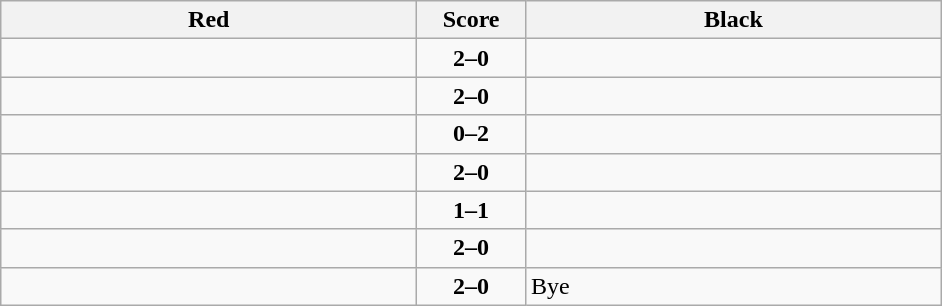<table class="wikitable" style="text-align: center;">
<tr>
<th align="right" width="270">Red</th>
<th width="65">Score</th>
<th align="left" width="270">Black</th>
</tr>
<tr>
<td align=left><strong></strong></td>
<td align=center><strong>2–0</strong></td>
<td align=left></td>
</tr>
<tr>
<td align=left><strong></strong></td>
<td align=center><strong>2–0</strong></td>
<td align=left></td>
</tr>
<tr>
<td align=left></td>
<td align=center><strong>0–2</strong></td>
<td align=left><strong></strong></td>
</tr>
<tr>
<td align=left><strong></strong></td>
<td align=center><strong>2–0</strong></td>
<td align=left></td>
</tr>
<tr>
<td align=left></td>
<td align=center><strong>1–1</strong></td>
<td align=left></td>
</tr>
<tr>
<td align=left><strong></strong></td>
<td align=center><strong>2–0</strong></td>
<td align=left></td>
</tr>
<tr>
<td align=left><strong></strong></td>
<td align=center><strong>2–0</strong></td>
<td align=left>Bye</td>
</tr>
</table>
